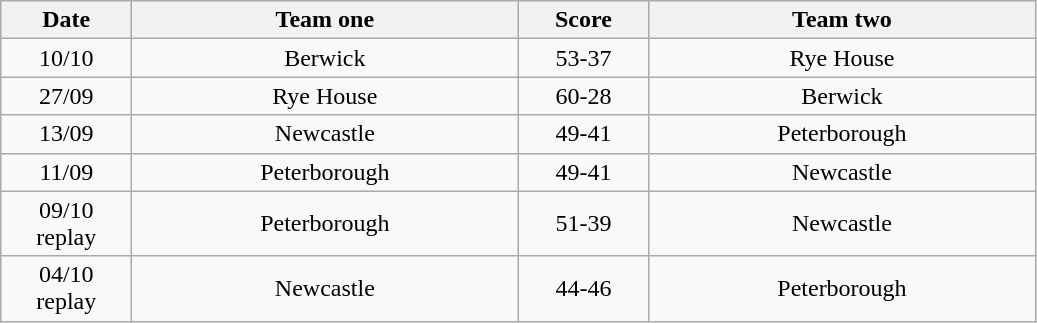<table class="wikitable" style="text-align: center">
<tr>
<th width=80>Date</th>
<th width=250>Team one</th>
<th width=80>Score</th>
<th width=250>Team two</th>
</tr>
<tr>
<td>10/10</td>
<td>Berwick</td>
<td>53-37</td>
<td>Rye House</td>
</tr>
<tr>
<td>27/09</td>
<td>Rye House</td>
<td>60-28</td>
<td>Berwick</td>
</tr>
<tr>
<td>13/09</td>
<td>Newcastle</td>
<td>49-41</td>
<td>Peterborough</td>
</tr>
<tr>
<td>11/09</td>
<td>Peterborough</td>
<td>49-41</td>
<td>Newcastle</td>
</tr>
<tr>
<td>09/10<br>replay</td>
<td>Peterborough</td>
<td>51-39</td>
<td>Newcastle</td>
</tr>
<tr>
<td>04/10<br>replay</td>
<td>Newcastle</td>
<td>44-46</td>
<td>Peterborough</td>
</tr>
</table>
